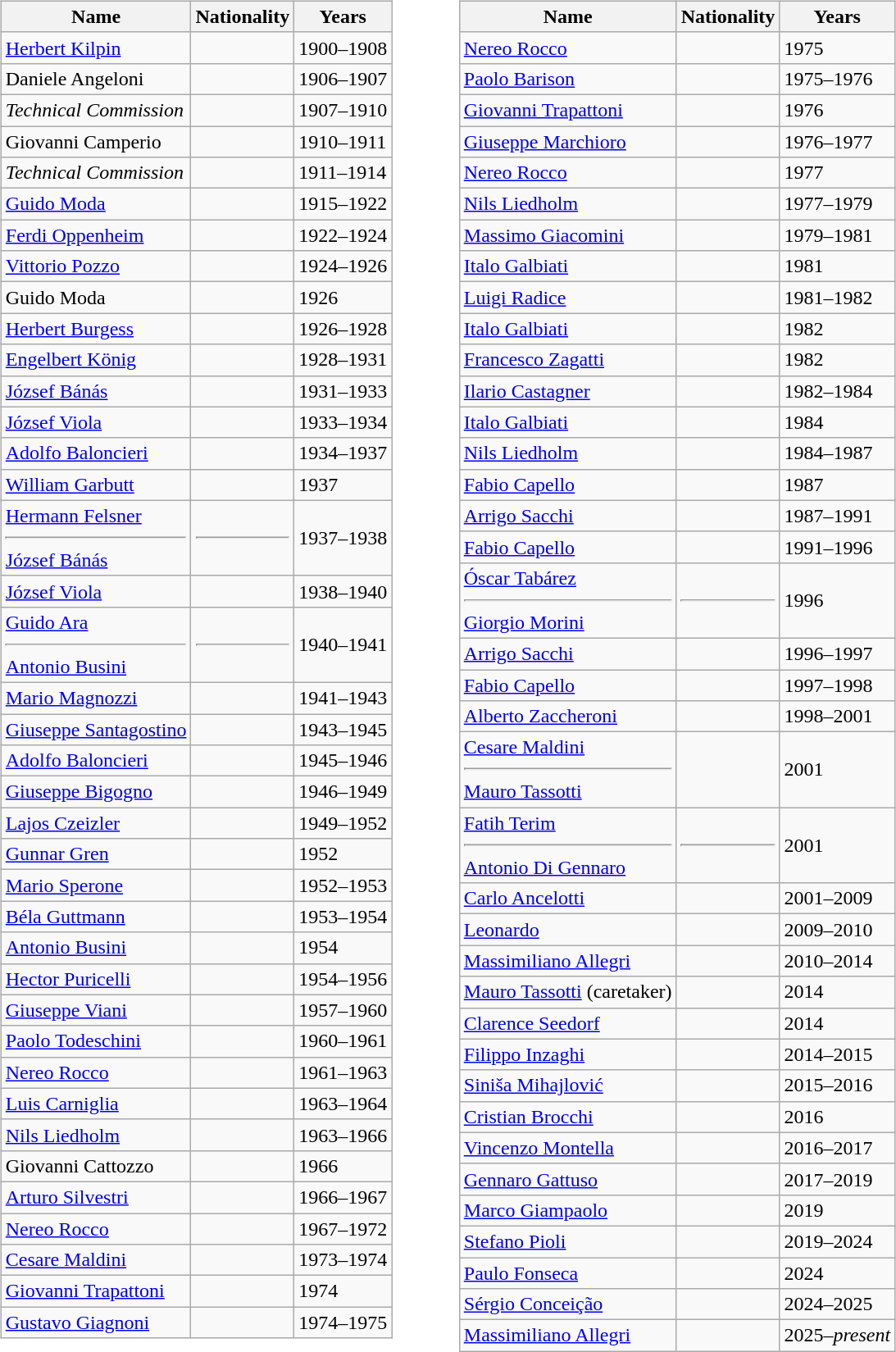<table>
<tr>
<td width="10"> </td>
<td valign="top"><br><table class="wikitable" style="text-align: center">
<tr>
<th>Name</th>
<th>Nationality</th>
<th>Years</th>
</tr>
<tr>
<td align=left><a href='#'>Herbert Kilpin</a></td>
<td></td>
<td align=left>1900–1908</td>
</tr>
<tr>
<td align=left>Daniele Angeloni</td>
<td></td>
<td align=left>1906–1907</td>
</tr>
<tr>
<td align=left><em>Technical Commission</em></td>
<td></td>
<td align=left>1907–1910</td>
</tr>
<tr>
<td align=left>Giovanni Camperio</td>
<td></td>
<td align=left>1910–1911</td>
</tr>
<tr>
<td align=left><em>Technical Commission</em></td>
<td></td>
<td align=left>1911–1914</td>
</tr>
<tr>
<td align=left><a href='#'>Guido Moda</a></td>
<td></td>
<td align=left>1915–1922</td>
</tr>
<tr>
<td align=left><a href='#'>Ferdi Oppenheim</a></td>
<td></td>
<td align=left>1922–1924</td>
</tr>
<tr>
<td align=left><a href='#'>Vittorio Pozzo</a></td>
<td></td>
<td align=left>1924–1926</td>
</tr>
<tr>
<td align=left>Guido Moda</td>
<td></td>
<td align=left>1926</td>
</tr>
<tr>
<td align=left><a href='#'>Herbert Burgess</a></td>
<td></td>
<td align=left>1926–1928</td>
</tr>
<tr>
<td align=left><a href='#'>Engelbert König</a></td>
<td></td>
<td align=left>1928–1931</td>
</tr>
<tr>
<td align=left><a href='#'>József Bánás</a></td>
<td></td>
<td align=left>1931–1933</td>
</tr>
<tr>
<td align=left><a href='#'>József Viola</a></td>
<td></td>
<td align=left>1933–1934</td>
</tr>
<tr>
<td align=left><a href='#'>Adolfo Baloncieri</a></td>
<td></td>
<td align=left>1934–1937</td>
</tr>
<tr>
<td align=left><a href='#'>William Garbutt</a></td>
<td></td>
<td align=left>1937</td>
</tr>
<tr>
<td align=left><a href='#'>Hermann Felsner</a><hr><a href='#'>József Bánás</a></td>
<td><hr></td>
<td align=left>1937–1938</td>
</tr>
<tr>
<td align=left><a href='#'>József Viola</a></td>
<td></td>
<td align=left>1938–1940</td>
</tr>
<tr>
<td align=left><a href='#'>Guido Ara</a><hr><a href='#'>Antonio Busini</a></td>
<td><hr></td>
<td align=left>1940–1941</td>
</tr>
<tr>
<td align=left><a href='#'>Mario Magnozzi</a></td>
<td></td>
<td align=left>1941–1943</td>
</tr>
<tr>
<td align=left><a href='#'>Giuseppe Santagostino</a></td>
<td></td>
<td align=left>1943–1945</td>
</tr>
<tr>
<td align=left><a href='#'>Adolfo Baloncieri</a></td>
<td></td>
<td align=left>1945–1946</td>
</tr>
<tr>
<td align=left><a href='#'>Giuseppe Bigogno</a></td>
<td></td>
<td align=left>1946–1949</td>
</tr>
<tr>
<td align=left><a href='#'>Lajos Czeizler</a></td>
<td></td>
<td align=left>1949–1952</td>
</tr>
<tr>
<td align=left><a href='#'>Gunnar Gren</a></td>
<td></td>
<td align=left>1952</td>
</tr>
<tr>
<td align=left><a href='#'>Mario Sperone</a></td>
<td></td>
<td align=left>1952–1953</td>
</tr>
<tr>
<td align=left><a href='#'>Béla Guttmann</a></td>
<td></td>
<td align=left>1953–1954</td>
</tr>
<tr>
<td align=left><a href='#'>Antonio Busini</a></td>
<td></td>
<td align=left>1954</td>
</tr>
<tr>
<td align=left><a href='#'>Hector Puricelli</a></td>
<td></td>
<td align=left>1954–1956</td>
</tr>
<tr>
<td align=left><a href='#'>Giuseppe Viani</a></td>
<td></td>
<td align=left>1957–1960</td>
</tr>
<tr>
<td align=left><a href='#'>Paolo Todeschini</a></td>
<td></td>
<td align=left>1960–1961</td>
</tr>
<tr>
<td align=left><a href='#'>Nereo Rocco</a></td>
<td></td>
<td align=left>1961–1963</td>
</tr>
<tr>
<td align=left><a href='#'>Luis Carniglia</a></td>
<td></td>
<td align=left>1963–1964</td>
</tr>
<tr>
<td align=left><a href='#'>Nils Liedholm</a></td>
<td></td>
<td align=left>1963–1966</td>
</tr>
<tr>
<td align=left>Giovanni Cattozzo</td>
<td></td>
<td align=left>1966</td>
</tr>
<tr>
<td align=left><a href='#'>Arturo Silvestri</a></td>
<td></td>
<td align=left>1966–1967</td>
</tr>
<tr>
<td align=left><a href='#'>Nereo Rocco</a></td>
<td></td>
<td align=left>1967–1972</td>
</tr>
<tr>
<td align=left><a href='#'>Cesare Maldini</a></td>
<td></td>
<td align=left>1973–1974</td>
</tr>
<tr>
<td align=left><a href='#'>Giovanni Trapattoni</a></td>
<td></td>
<td align=left>1974</td>
</tr>
<tr>
<td align=left><a href='#'>Gustavo Giagnoni</a></td>
<td></td>
<td align=left>1974–1975</td>
</tr>
</table>
</td>
<td width="30"> </td>
<td valign="top"><br><table class="wikitable" style="text-align: center">
<tr>
<th>Name</th>
<th>Nationality</th>
<th>Years</th>
</tr>
<tr>
<td align=left><a href='#'>Nereo Rocco</a></td>
<td></td>
<td align=left>1975</td>
</tr>
<tr>
<td align=left><a href='#'>Paolo Barison</a></td>
<td></td>
<td align=left>1975–1976</td>
</tr>
<tr>
<td align=left><a href='#'>Giovanni Trapattoni</a></td>
<td></td>
<td align=left>1976</td>
</tr>
<tr>
<td align=left><a href='#'>Giuseppe Marchioro</a></td>
<td></td>
<td align=left>1976–1977</td>
</tr>
<tr>
<td align=left><a href='#'>Nereo Rocco</a></td>
<td></td>
<td align=left>1977</td>
</tr>
<tr>
<td align=left><a href='#'>Nils Liedholm</a></td>
<td></td>
<td align=left>1977–1979</td>
</tr>
<tr>
<td align=left><a href='#'>Massimo Giacomini</a></td>
<td></td>
<td align=left>1979–1981</td>
</tr>
<tr>
<td align=left><a href='#'>Italo Galbiati</a></td>
<td></td>
<td align=left>1981</td>
</tr>
<tr>
<td align=left><a href='#'>Luigi Radice</a></td>
<td></td>
<td align=left>1981–1982</td>
</tr>
<tr>
<td align=left><a href='#'>Italo Galbiati</a></td>
<td></td>
<td align=left>1982</td>
</tr>
<tr>
<td align=left><a href='#'>Francesco Zagatti</a></td>
<td></td>
<td align=left>1982</td>
</tr>
<tr>
<td align=left><a href='#'>Ilario Castagner</a></td>
<td></td>
<td align=left>1982–1984</td>
</tr>
<tr>
<td align=left><a href='#'>Italo Galbiati</a></td>
<td></td>
<td align=left>1984</td>
</tr>
<tr>
<td align=left><a href='#'>Nils Liedholm</a></td>
<td></td>
<td align=left>1984–1987</td>
</tr>
<tr>
<td align=left><a href='#'>Fabio Capello</a></td>
<td></td>
<td align=left>1987</td>
</tr>
<tr>
<td align=left><a href='#'>Arrigo Sacchi</a></td>
<td></td>
<td align=left>1987–1991</td>
</tr>
<tr>
<td align=left><a href='#'>Fabio Capello</a></td>
<td></td>
<td align=left>1991–1996</td>
</tr>
<tr>
<td align=left><a href='#'>Óscar Tabárez</a><hr><a href='#'>Giorgio Morini</a></td>
<td><hr></td>
<td align=left>1996</td>
</tr>
<tr>
<td align=left><a href='#'>Arrigo Sacchi</a></td>
<td></td>
<td align=left>1996–1997</td>
</tr>
<tr>
<td align=left><a href='#'>Fabio Capello</a></td>
<td></td>
<td align=left>1997–1998</td>
</tr>
<tr>
<td align=left><a href='#'>Alberto Zaccheroni</a></td>
<td></td>
<td align=left>1998–2001</td>
</tr>
<tr>
<td align=left><a href='#'>Cesare Maldini</a><hr><a href='#'>Mauro Tassotti</a></td>
<td></td>
<td align=left>2001</td>
</tr>
<tr>
<td align=left><a href='#'>Fatih Terim</a><hr><a href='#'>Antonio Di Gennaro</a></td>
<td><hr></td>
<td align=left>2001</td>
</tr>
<tr>
<td align=left><a href='#'>Carlo Ancelotti</a></td>
<td></td>
<td align=left>2001–2009</td>
</tr>
<tr>
<td align=left><a href='#'>Leonardo</a></td>
<td></td>
<td align=left>2009–2010</td>
</tr>
<tr>
<td align=left><a href='#'>Massimiliano Allegri</a></td>
<td></td>
<td align=left>2010–2014</td>
</tr>
<tr>
<td align=left><a href='#'>Mauro Tassotti</a> (caretaker)</td>
<td></td>
<td align=left>2014</td>
</tr>
<tr>
<td align=left><a href='#'>Clarence Seedorf</a></td>
<td></td>
<td align=left>2014</td>
</tr>
<tr>
<td align=left><a href='#'>Filippo Inzaghi</a></td>
<td></td>
<td align=left>2014–2015</td>
</tr>
<tr>
<td align=left><a href='#'>Siniša Mihajlović</a></td>
<td></td>
<td align=left>2015–2016</td>
</tr>
<tr>
<td align=left><a href='#'>Cristian Brocchi</a></td>
<td></td>
<td align=left>2016</td>
</tr>
<tr>
<td align=left><a href='#'>Vincenzo Montella</a></td>
<td></td>
<td align=left>2016–2017</td>
</tr>
<tr>
<td align=left><a href='#'>Gennaro Gattuso</a></td>
<td></td>
<td align=left>2017–2019</td>
</tr>
<tr>
<td align=left><a href='#'>Marco Giampaolo</a></td>
<td></td>
<td align=left>2019</td>
</tr>
<tr>
<td align=left><a href='#'>Stefano Pioli</a></td>
<td></td>
<td align=left>2019–2024</td>
</tr>
<tr>
<td align=left><a href='#'>Paulo Fonseca</a></td>
<td></td>
<td align=left>2024</td>
</tr>
<tr>
<td align=left><a href='#'>Sérgio Conceição</a></td>
<td></td>
<td align=left>2024–2025</td>
</tr>
<tr>
<td align=left><a href='#'>Massimiliano Allegri</a></td>
<td></td>
<td align=left>2025–<em>present</em></td>
</tr>
</table>
</td>
</tr>
</table>
